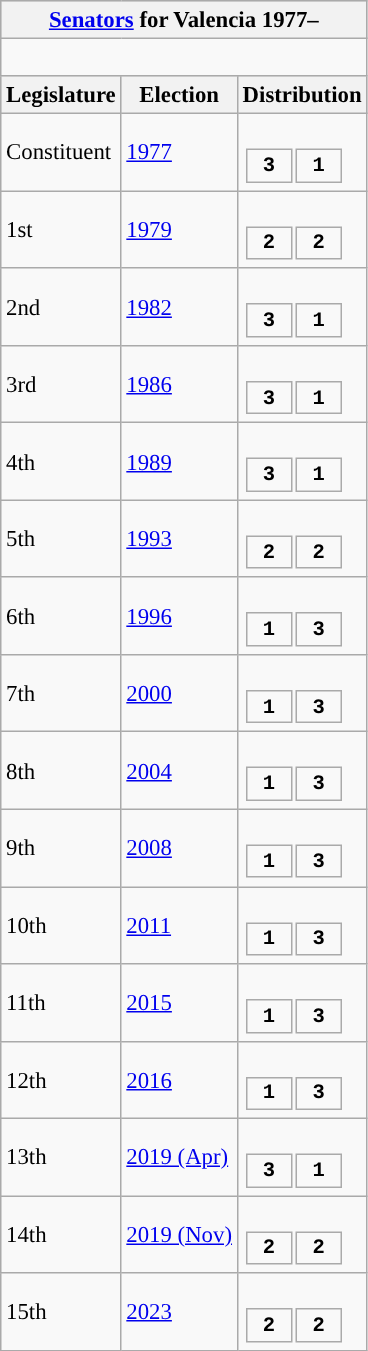<table class="wikitable" style="font-size:95%;">
<tr bgcolor="#CCCCCC">
<th colspan="3"><a href='#'>Senators</a> for Valencia 1977–</th>
</tr>
<tr>
<td colspan="3"><br>








</td>
</tr>
<tr bgcolor="#CCCCCC">
<th>Legislature</th>
<th>Election</th>
<th>Distribution</th>
</tr>
<tr>
<td>Constituent</td>
<td><a href='#'>1977</a></td>
<td><br><table style="width:5em; font-size:90%; text-align:center; font-family:Courier New;">
<tr style="font-weight:bold">
<td style="background:">3</td>
<td style="background:">1</td>
</tr>
</table>
</td>
</tr>
<tr>
<td>1st</td>
<td><a href='#'>1979</a></td>
<td><br><table style="width:5em; font-size:90%; text-align:center; font-family:Courier New;">
<tr style="font-weight:bold">
<td style="background:">2</td>
<td style="background:">2</td>
</tr>
</table>
</td>
</tr>
<tr>
<td>2nd</td>
<td><a href='#'>1982</a></td>
<td><br><table style="width:5em; font-size:90%; text-align:center; font-family:Courier New;">
<tr style="font-weight:bold">
<td style="background:">3</td>
<td style="background:">1</td>
</tr>
</table>
</td>
</tr>
<tr>
<td>3rd</td>
<td><a href='#'>1986</a></td>
<td><br><table style="width:5em; font-size:90%; text-align:center; font-family:Courier New;">
<tr style="font-weight:bold">
<td style="background:">3</td>
<td style="background:">1</td>
</tr>
</table>
</td>
</tr>
<tr>
<td>4th</td>
<td><a href='#'>1989</a></td>
<td><br><table style="width:5em; font-size:90%; text-align:center; font-family:Courier New;">
<tr style="font-weight:bold">
<td style="background:">3</td>
<td style="background:">1</td>
</tr>
</table>
</td>
</tr>
<tr>
<td>5th</td>
<td><a href='#'>1993</a></td>
<td><br><table style="width:5em; font-size:90%; text-align:center; font-family:Courier New;">
<tr style="font-weight:bold">
<td style="background:">2</td>
<td style="background:">2</td>
</tr>
</table>
</td>
</tr>
<tr>
<td>6th</td>
<td><a href='#'>1996</a></td>
<td><br><table style="width:5em; font-size:90%; text-align:center; font-family:Courier New;">
<tr style="font-weight:bold">
<td style="background:">1</td>
<td style="background:">3</td>
</tr>
</table>
</td>
</tr>
<tr>
<td>7th</td>
<td><a href='#'>2000</a></td>
<td><br><table style="width:5em; font-size:90%; text-align:center; font-family:Courier New;">
<tr style="font-weight:bold">
<td style="background:">1</td>
<td style="background:">3</td>
</tr>
</table>
</td>
</tr>
<tr>
<td>8th</td>
<td><a href='#'>2004</a></td>
<td><br><table style="width:5em; font-size:90%; text-align:center; font-family:Courier New;">
<tr style="font-weight:bold">
<td style="background:">1</td>
<td style="background:">3</td>
</tr>
</table>
</td>
</tr>
<tr>
<td>9th</td>
<td><a href='#'>2008</a></td>
<td><br><table style="width:5em; font-size:90%; text-align:center; font-family:Courier New;">
<tr style="font-weight:bold">
<td style="background:">1</td>
<td style="background:">3</td>
</tr>
</table>
</td>
</tr>
<tr>
<td>10th</td>
<td><a href='#'>2011</a></td>
<td><br><table style="width:5em; font-size:90%; text-align:center; font-family:Courier New;">
<tr style="font-weight:bold">
<td style="background:">1</td>
<td style="background:">3</td>
</tr>
</table>
</td>
</tr>
<tr>
<td>11th</td>
<td><a href='#'>2015</a></td>
<td><br><table style="width:5em; font-size:90%; text-align:center; font-family:Courier New;">
<tr style="font-weight:bold">
<td style="background:">1</td>
<td style="background:">3</td>
</tr>
</table>
</td>
</tr>
<tr>
<td>12th</td>
<td><a href='#'>2016</a></td>
<td><br><table style="width:5em; font-size:90%; text-align:center; font-family:Courier New;">
<tr style="font-weight:bold">
<td style="background:">1</td>
<td style="background:">3</td>
</tr>
</table>
</td>
</tr>
<tr>
<td>13th</td>
<td><a href='#'>2019 (Apr)</a></td>
<td><br><table style="width:5em; font-size:90%; text-align:center; font-family:Courier New;">
<tr style="font-weight:bold">
<td style="background:">3</td>
<td style="background:">1</td>
</tr>
</table>
</td>
</tr>
<tr>
<td>14th</td>
<td><a href='#'>2019 (Nov)</a></td>
<td><br><table style="width:5em; font-size:90%; text-align:center; font-family:Courier New;">
<tr style="font-weight:bold">
<td style="background:">2</td>
<td style="background:">2</td>
</tr>
</table>
</td>
</tr>
<tr>
<td>15th</td>
<td><a href='#'>2023</a></td>
<td><br><table style="width:5em; font-size:90%; text-align:center; font-family:Courier New;">
<tr style="font-weight:bold">
<td style="background:">2</td>
<td style="background:">2</td>
</tr>
</table>
</td>
</tr>
</table>
